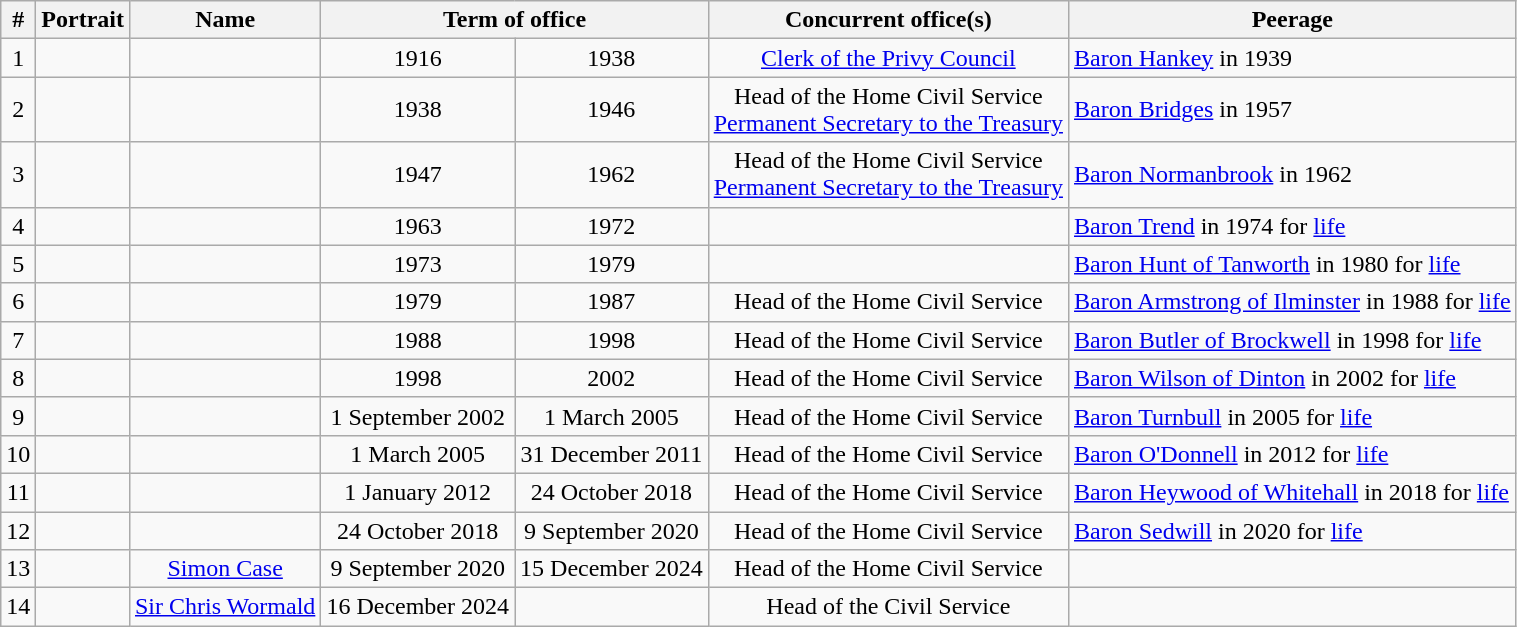<table class="wikitable sortable" style="text-align:center">
<tr>
<th>#</th>
<th>Portrait</th>
<th>Name<br></th>
<th colspan=2>Term of office</th>
<th>Concurrent office(s)</th>
<th>Peerage</th>
</tr>
<tr>
<td>1</td>
<td></td>
<td><br></td>
<td>1916</td>
<td>1938</td>
<td><a href='#'>Clerk of the Privy Council</a></td>
<td align=left><a href='#'>Baron Hankey</a> in 1939</td>
</tr>
<tr>
<td>2</td>
<td></td>
<td><br></td>
<td>1938</td>
<td>1946</td>
<td>Head of the Home Civil Service<br><a href='#'>Permanent Secretary to the Treasury</a></td>
<td align=left><a href='#'>Baron Bridges</a> in 1957</td>
</tr>
<tr>
<td>3</td>
<td></td>
<td><br></td>
<td>1947</td>
<td>1962</td>
<td>Head of the Home Civil Service<br><a href='#'>Permanent Secretary to the Treasury</a></td>
<td align=left><a href='#'>Baron Normanbrook</a> in 1962</td>
</tr>
<tr>
<td>4</td>
<td></td>
<td><br></td>
<td>1963</td>
<td>1972</td>
<td></td>
<td align=left><a href='#'>Baron Trend</a> in 1974 for <a href='#'>life</a></td>
</tr>
<tr>
<td>5</td>
<td></td>
<td><br></td>
<td>1973</td>
<td>1979</td>
<td></td>
<td align=left><a href='#'>Baron Hunt of Tanworth</a> in 1980 for <a href='#'>life</a></td>
</tr>
<tr>
<td>6</td>
<td></td>
<td><br></td>
<td>1979</td>
<td>1987</td>
<td>Head of the Home Civil Service</td>
<td align=left><a href='#'>Baron Armstrong of Ilminster</a> in 1988 for <a href='#'>life</a></td>
</tr>
<tr>
<td>7</td>
<td></td>
<td><br></td>
<td>1988</td>
<td>1998</td>
<td>Head of the Home Civil Service</td>
<td align=left><a href='#'>Baron Butler of Brockwell</a> in 1998 for <a href='#'>life</a></td>
</tr>
<tr>
<td>8</td>
<td></td>
<td><br></td>
<td>1998</td>
<td>2002</td>
<td>Head of the Home Civil Service</td>
<td align=left><a href='#'>Baron Wilson of Dinton</a> in 2002 for <a href='#'>life</a></td>
</tr>
<tr>
<td>9</td>
<td></td>
<td><br></td>
<td>1 September 2002</td>
<td>1 March 2005</td>
<td>Head of the Home Civil Service</td>
<td align=left><a href='#'>Baron Turnbull</a> in 2005 for <a href='#'>life</a></td>
</tr>
<tr>
<td>10</td>
<td></td>
<td><br></td>
<td>1 March 2005</td>
<td>31 December 2011</td>
<td>Head of the Home Civil Service</td>
<td align=left><a href='#'>Baron O'Donnell</a> in 2012 for <a href='#'>life</a></td>
</tr>
<tr>
<td>11</td>
<td></td>
<td><br></td>
<td>1 January 2012</td>
<td>24 October 2018</td>
<td>Head of the Home Civil Service</td>
<td align=left><a href='#'>Baron Heywood of Whitehall</a> in 2018 for <a href='#'>life</a></td>
</tr>
<tr>
<td>12</td>
<td></td>
<td><br></td>
<td>24 October 2018</td>
<td>9 September 2020</td>
<td>Head of the Home Civil Service</td>
<td align=left><a href='#'>Baron Sedwill</a> in 2020 for <a href='#'>life</a></td>
</tr>
<tr>
<td>13</td>
<td></td>
<td><a href='#'>Simon Case</a><br></td>
<td>9 September 2020</td>
<td>15 December 2024</td>
<td>Head of the Home Civil Service</td>
</tr>
<tr>
<td>14</td>
<td></td>
<td><a href='#'>Sir Chris Wormald</a><br></td>
<td>16 December 2024</td>
<td></td>
<td>Head of the Civil Service</td>
<td></td>
</tr>
</table>
